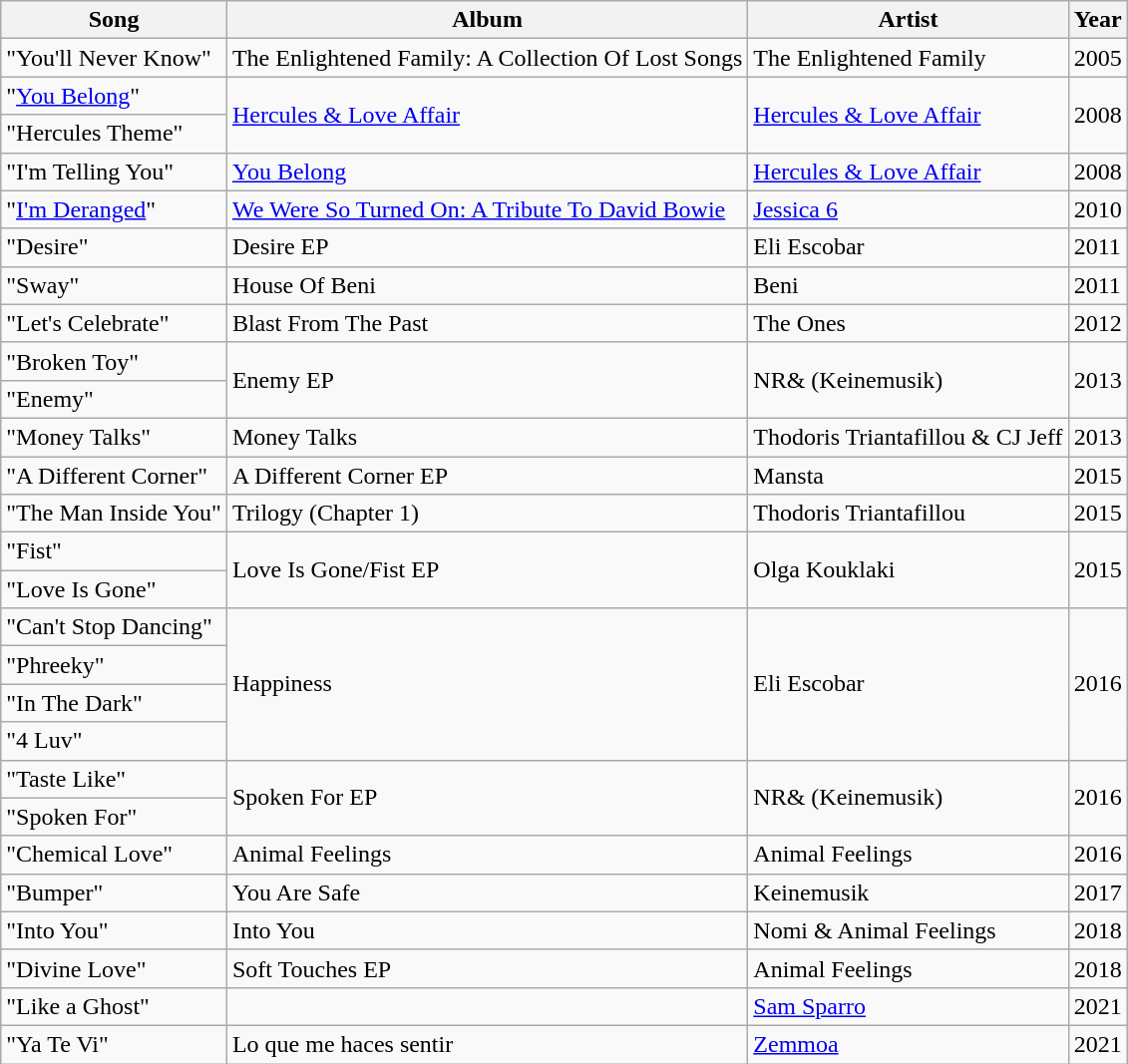<table class="wikitable">
<tr>
<th>Song</th>
<th>Album</th>
<th>Artist</th>
<th>Year</th>
</tr>
<tr>
<td>"You'll Never Know"</td>
<td>The Enlightened Family: A Collection Of Lost Songs</td>
<td>The Enlightened Family</td>
<td>2005</td>
</tr>
<tr>
<td>"<a href='#'>You Belong</a>"</td>
<td rowspan="2"><a href='#'>Hercules & Love Affair</a></td>
<td rowspan="2"><a href='#'>Hercules & Love Affair</a></td>
<td rowspan="2">2008</td>
</tr>
<tr>
<td>"Hercules Theme"</td>
</tr>
<tr>
<td>"I'm Telling You"</td>
<td><a href='#'>You Belong</a></td>
<td><a href='#'>Hercules & Love Affair</a></td>
<td>2008</td>
</tr>
<tr>
<td>"<a href='#'>I'm Deranged</a>"</td>
<td><a href='#'>We Were So Turned On: A Tribute To David Bowie</a></td>
<td><a href='#'>Jessica 6</a></td>
<td>2010</td>
</tr>
<tr>
<td>"Desire"</td>
<td>Desire EP</td>
<td>Eli Escobar</td>
<td>2011</td>
</tr>
<tr>
<td>"Sway"</td>
<td>House Of Beni</td>
<td>Beni</td>
<td>2011</td>
</tr>
<tr>
<td>"Let's Celebrate"</td>
<td>Blast From The Past</td>
<td>The Ones</td>
<td>2012</td>
</tr>
<tr>
<td>"Broken Toy"</td>
<td rowspan="2">Enemy EP</td>
<td rowspan="2">NR& (Keinemusik)</td>
<td rowspan="2">2013</td>
</tr>
<tr>
<td>"Enemy"</td>
</tr>
<tr>
<td>"Money Talks"</td>
<td>Money Talks</td>
<td>Thodoris Triantafillou & CJ Jeff</td>
<td>2013</td>
</tr>
<tr>
<td>"A Different Corner"</td>
<td>A Different Corner EP</td>
<td>Mansta</td>
<td>2015</td>
</tr>
<tr>
<td>"The Man Inside You"</td>
<td>Trilogy (Chapter 1)</td>
<td>Thodoris Triantafillou</td>
<td>2015</td>
</tr>
<tr>
<td>"Fist"</td>
<td rowspan="2">Love Is Gone/Fist EP</td>
<td rowspan="2">Olga Kouklaki</td>
<td rowspan="2">2015</td>
</tr>
<tr>
<td>"Love Is Gone"</td>
</tr>
<tr>
<td>"Can't Stop Dancing"</td>
<td rowspan="4">Happiness</td>
<td rowspan="4">Eli Escobar</td>
<td rowspan="4">2016</td>
</tr>
<tr>
<td>"Phreeky"</td>
</tr>
<tr>
<td>"In The Dark"</td>
</tr>
<tr>
<td>"4 Luv"</td>
</tr>
<tr>
<td>"Taste Like"</td>
<td rowspan="2">Spoken For EP</td>
<td rowspan="2">NR& (Keinemusik)</td>
<td rowspan="2">2016</td>
</tr>
<tr>
<td>"Spoken For"</td>
</tr>
<tr>
<td>"Chemical Love"</td>
<td>Animal Feelings</td>
<td>Animal Feelings</td>
<td>2016</td>
</tr>
<tr>
<td>"Bumper"</td>
<td>You Are Safe</td>
<td>Keinemusik</td>
<td>2017</td>
</tr>
<tr>
<td>"Into You"</td>
<td>Into You</td>
<td>Nomi & Animal Feelings</td>
<td>2018</td>
</tr>
<tr>
<td>"Divine Love"</td>
<td>Soft Touches EP</td>
<td>Animal Feelings</td>
<td>2018</td>
</tr>
<tr>
<td>"Like a Ghost"</td>
<td></td>
<td><a href='#'>Sam Sparro</a></td>
<td>2021</td>
</tr>
<tr>
<td>"Ya Te Vi"</td>
<td>Lo que me haces sentir</td>
<td><a href='#'>Zemmoa</a></td>
<td>2021</td>
</tr>
</table>
